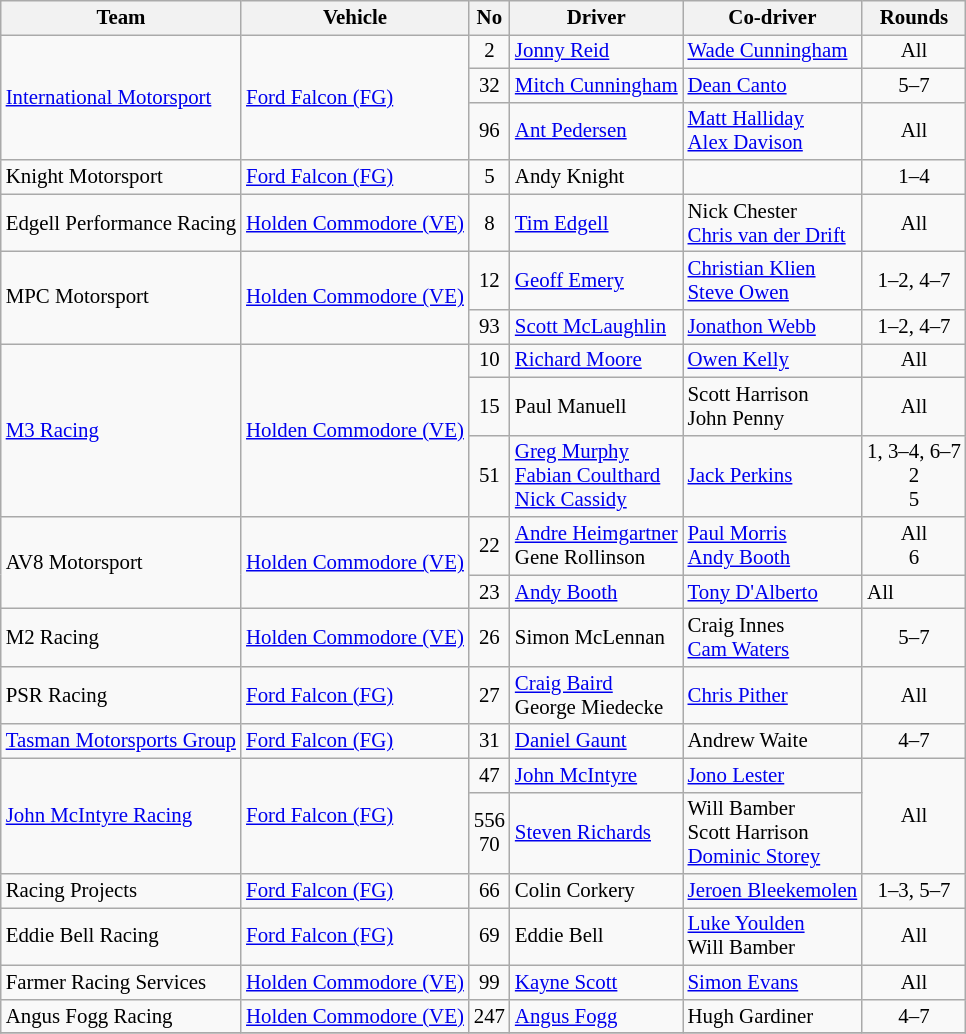<table class="wikitable" style="font-size: 87%;">
<tr>
<th>Team</th>
<th>Vehicle</th>
<th>No</th>
<th>Driver</th>
<th>Co-driver</th>
<th>Rounds</th>
</tr>
<tr>
<td rowspan=3><a href='#'>International Motorsport</a></td>
<td rowspan=3><a href='#'>Ford Falcon (FG)</a></td>
<td align="center">2</td>
<td> <a href='#'>Jonny Reid</a></td>
<td> <a href='#'>Wade Cunningham</a></td>
<td align="center">All</td>
</tr>
<tr>
<td align="center">32</td>
<td> <a href='#'>Mitch Cunningham</a></td>
<td> <a href='#'>Dean Canto</a></td>
<td align="center">5–7</td>
</tr>
<tr>
<td align="center">96</td>
<td> <a href='#'>Ant Pedersen</a></td>
<td> <a href='#'>Matt Halliday</a><br> <a href='#'>Alex Davison</a></td>
<td align="center">All</td>
</tr>
<tr>
<td>Knight Motorsport</td>
<td><a href='#'>Ford Falcon (FG)</a></td>
<td align="center">5</td>
<td> Andy Knight</td>
<td></td>
<td align="center">1–4</td>
</tr>
<tr>
<td>Edgell Performance Racing</td>
<td><a href='#'>Holden Commodore (VE)</a></td>
<td align="center">8</td>
<td> <a href='#'>Tim Edgell</a></td>
<td> Nick Chester<br> <a href='#'>Chris van der Drift</a></td>
<td align="center">All</td>
</tr>
<tr>
<td rowspan=2>MPC Motorsport</td>
<td rowspan=2><a href='#'>Holden Commodore (VE)</a></td>
<td align="center">12</td>
<td> <a href='#'>Geoff Emery</a></td>
<td> <a href='#'>Christian Klien</a><br> <a href='#'>Steve Owen</a></td>
<td align="center">1–2, 4–7</td>
</tr>
<tr>
<td align="center">93</td>
<td> <a href='#'>Scott McLaughlin</a></td>
<td> <a href='#'>Jonathon Webb</a></td>
<td align="center">1–2, 4–7</td>
</tr>
<tr>
<td rowspan=3><a href='#'>M3 Racing</a></td>
<td rowspan=3><a href='#'>Holden Commodore (VE)</a></td>
<td align="center">10</td>
<td> <a href='#'>Richard Moore</a></td>
<td> <a href='#'>Owen Kelly</a></td>
<td align="center">All</td>
</tr>
<tr>
<td align="center">15</td>
<td> Paul Manuell</td>
<td> Scott Harrison<br> John Penny </td>
<td align="center">All</td>
</tr>
<tr>
<td align="center">51</td>
<td> <a href='#'>Greg Murphy</a><br> <a href='#'>Fabian Coulthard</a><br> <a href='#'>Nick Cassidy</a></td>
<td> <a href='#'>Jack Perkins</a></td>
<td align="center">1, 3–4, 6–7<br>2<br>5</td>
</tr>
<tr>
<td rowspan=2>AV8 Motorsport</td>
<td rowspan=2><a href='#'>Holden Commodore (VE)</a></td>
<td align="center">22</td>
<td> <a href='#'>Andre Heimgartner</a><br> Gene Rollinson</td>
<td> <a href='#'>Paul Morris</a><br>  <a href='#'>Andy Booth</a></td>
<td align="center">All<br>6</td>
</tr>
<tr>
<td align="center">23</td>
<td> <a href='#'>Andy Booth</a></td>
<td> <a href='#'>Tony D'Alberto</a></td>
<td>All</td>
</tr>
<tr>
<td>M2 Racing</td>
<td><a href='#'>Holden Commodore (VE)</a></td>
<td align="center">26</td>
<td> Simon McLennan</td>
<td> Craig Innes<br> <a href='#'>Cam Waters</a></td>
<td align="center">5–7</td>
</tr>
<tr>
<td>PSR Racing</td>
<td><a href='#'>Ford Falcon (FG)</a></td>
<td align="center">27</td>
<td> <a href='#'>Craig Baird</a><br>  George Miedecke</td>
<td> <a href='#'>Chris Pither</a><br></td>
<td align="center">All</td>
</tr>
<tr>
<td><a href='#'>Tasman Motorsports Group</a></td>
<td><a href='#'>Ford Falcon (FG)</a></td>
<td align="center">31</td>
<td> <a href='#'>Daniel Gaunt</a></td>
<td> Andrew Waite</td>
<td align="center">4–7</td>
</tr>
<tr>
<td rowspan=2><a href='#'>John McIntyre Racing</a></td>
<td rowspan=2><a href='#'>Ford Falcon (FG)</a></td>
<td align="center">47</td>
<td> <a href='#'>John McIntyre</a></td>
<td> <a href='#'>Jono Lester</a></td>
<td rowspan=2 align="center">All</td>
</tr>
<tr>
<td align="center">556<br>70</td>
<td> <a href='#'>Steven Richards</a></td>
<td> Will Bamber<br> Scott Harrison<br> <a href='#'>Dominic Storey</a></td>
</tr>
<tr>
<td>Racing Projects</td>
<td><a href='#'>Ford Falcon (FG)</a></td>
<td align="center">66</td>
<td> Colin Corkery</td>
<td> <a href='#'>Jeroen Bleekemolen</a></td>
<td align="center">1–3, 5–7</td>
</tr>
<tr>
<td>Eddie Bell Racing</td>
<td><a href='#'>Ford Falcon (FG)</a></td>
<td align="center">69</td>
<td> Eddie Bell</td>
<td> <a href='#'>Luke Youlden</a><br> Will Bamber</td>
<td align="center">All</td>
</tr>
<tr>
<td>Farmer Racing Services</td>
<td><a href='#'>Holden Commodore (VE)</a></td>
<td align="center">99</td>
<td> <a href='#'>Kayne Scott</a></td>
<td> <a href='#'>Simon Evans</a></td>
<td align="center">All</td>
</tr>
<tr>
<td>Angus Fogg Racing</td>
<td><a href='#'>Holden Commodore (VE)</a></td>
<td align="center">247</td>
<td> <a href='#'>Angus Fogg</a></td>
<td> Hugh Gardiner</td>
<td align="center">4–7</td>
</tr>
<tr>
</tr>
</table>
